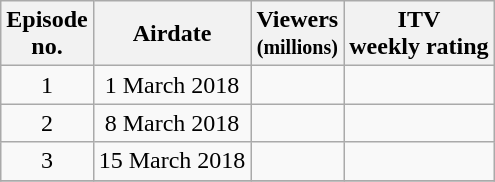<table class="wikitable" style="text-align:center">
<tr>
<th scope="col">Episode<br>no.</th>
<th scope="col">Airdate</th>
<th scope="col">Viewers<br><small>(millions)</small></th>
<th scope="col">ITV<br>weekly rating</th>
</tr>
<tr>
<td>1</td>
<td>1 March 2018</td>
<td></td>
<td></td>
</tr>
<tr>
<td>2</td>
<td>8 March 2018</td>
<td></td>
<td></td>
</tr>
<tr>
<td>3</td>
<td>15 March 2018</td>
<td></td>
<td></td>
</tr>
<tr>
</tr>
</table>
